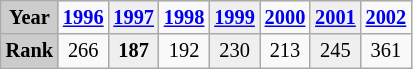<table class="wikitable" style="font-size:85%;text-align:center">
<tr>
<td style="background-color:#CCCCCC"><strong>Year</strong></td>
<td><strong><a href='#'>1996</a></strong></td>
<td style="background-color:#EFEFEF"><strong><a href='#'>1997</a></strong></td>
<td><strong><a href='#'>1998</a></strong></td>
<td style="background-color:#EFEFEF"><strong><a href='#'>1999</a></strong></td>
<td><strong><a href='#'>2000</a></strong></td>
<td style="background-color:#EFEFEF"><strong><a href='#'>2001</a></strong></td>
<td><strong><a href='#'>2002</a></strong></td>
</tr>
<tr>
<td style="background-color:#CCCCCC"><strong>Rank</strong></td>
<td>266</td>
<td style="background-color:#EFEFEF"> <strong>187</strong></td>
<td> 192</td>
<td style="background-color:#EFEFEF"> 230</td>
<td> 213</td>
<td style="background-color:#EFEFEF"> 245</td>
<td> 361</td>
</tr>
</table>
